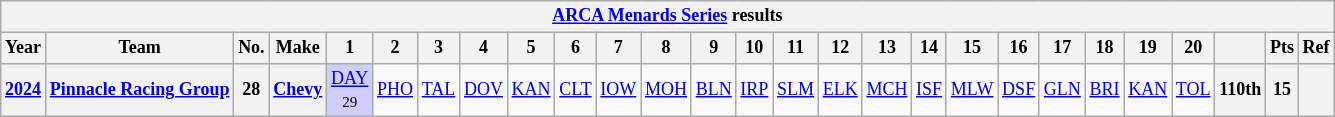<table class="wikitable" style="text-align:center; font-size:75%">
<tr>
<th colspan=27><a href='#'>ARCA Menards Series</a> results</th>
</tr>
<tr>
<th>Year</th>
<th>Team</th>
<th>No.</th>
<th>Make</th>
<th>1</th>
<th>2</th>
<th>3</th>
<th>4</th>
<th>5</th>
<th>6</th>
<th>7</th>
<th>8</th>
<th>9</th>
<th>10</th>
<th>11</th>
<th>12</th>
<th>13</th>
<th>14</th>
<th>15</th>
<th>16</th>
<th>17</th>
<th>18</th>
<th>19</th>
<th>20</th>
<th></th>
<th>Pts</th>
<th>Ref</th>
</tr>
<tr>
<th><a href='#'>2024</a></th>
<th><a href='#'>Pinnacle Racing Group</a></th>
<th>28</th>
<th><a href='#'>Chevy</a></th>
<td style="background:#CFCFFF;"><a href='#'>DAY</a><br><small>29</small></td>
<td><a href='#'>PHO</a></td>
<td><a href='#'>TAL</a></td>
<td><a href='#'>DOV</a></td>
<td><a href='#'>KAN</a></td>
<td><a href='#'>CLT</a></td>
<td><a href='#'>IOW</a></td>
<td><a href='#'>MOH</a></td>
<td><a href='#'>BLN</a></td>
<td><a href='#'>IRP</a></td>
<td><a href='#'>SLM</a></td>
<td><a href='#'>ELK</a></td>
<td><a href='#'>MCH</a></td>
<td><a href='#'>ISF</a></td>
<td><a href='#'>MLW</a></td>
<td><a href='#'>DSF</a></td>
<td><a href='#'>GLN</a></td>
<td><a href='#'>BRI</a></td>
<td><a href='#'>KAN</a></td>
<td><a href='#'>TOL</a></td>
<th>110th</th>
<th>15</th>
<th></th>
</tr>
</table>
